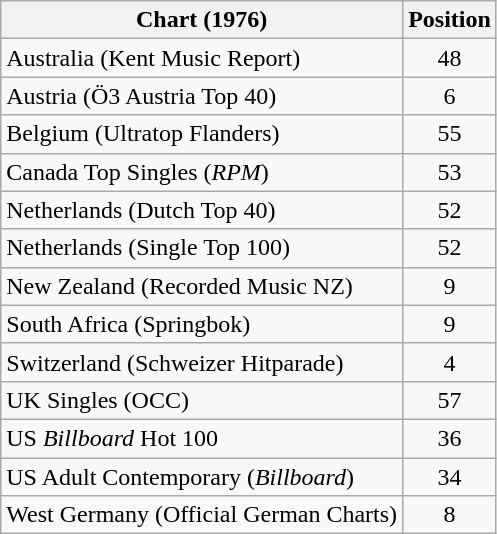<table class="wikitable sortable">
<tr>
<th>Chart (1976)</th>
<th style="text-align:center;">Position</th>
</tr>
<tr>
<td>Australia (Kent Music Report)</td>
<td style="text-align:center;">48</td>
</tr>
<tr>
<td>Austria (Ö3 Austria Top 40)</td>
<td style="text-align:center;">6</td>
</tr>
<tr>
<td>Belgium (Ultratop Flanders)</td>
<td style="text-align:center;">55</td>
</tr>
<tr>
<td>Canada Top Singles (<em>RPM</em>)</td>
<td style="text-align:center;">53</td>
</tr>
<tr>
<td>Netherlands (Dutch Top 40)</td>
<td style="text-align:center;">52</td>
</tr>
<tr>
<td>Netherlands (Single Top 100)</td>
<td style="text-align:center;">52</td>
</tr>
<tr>
<td>New Zealand (Recorded Music NZ)</td>
<td style="text-align:center;">9</td>
</tr>
<tr>
<td>South Africa (Springbok)</td>
<td align="center">9</td>
</tr>
<tr>
<td>Switzerland (Schweizer Hitparade)</td>
<td style="text-align:center;">4</td>
</tr>
<tr>
<td>UK Singles (OCC)</td>
<td style="text-align:center;">57</td>
</tr>
<tr>
<td>US <em>Billboard</em> Hot 100</td>
<td style="text-align:center;">36</td>
</tr>
<tr>
<td>US Adult Contemporary (<em>Billboard</em>)</td>
<td style="text-align:center;">34</td>
</tr>
<tr>
<td>West Germany (Official German Charts)</td>
<td style="text-align:center;">8</td>
</tr>
</table>
